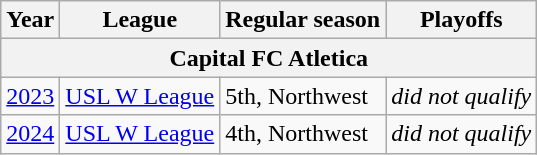<table class="wikitable">
<tr>
<th>Year</th>
<th>League</th>
<th>Regular season</th>
<th>Playoffs</th>
</tr>
<tr>
<th colspan=7 align=center>Capital FC Atletica</th>
</tr>
<tr>
<td><a href='#'>2023</a></td>
<td><a href='#'>USL W League</a></td>
<td>5th, Northwest</td>
<td><em>did not qualify</em></td>
</tr>
<tr>
<td><a href='#'>2024</a></td>
<td><a href='#'>USL W League</a></td>
<td>4th, Northwest</td>
<td><em>did not qualify</em></td>
</tr>
</table>
